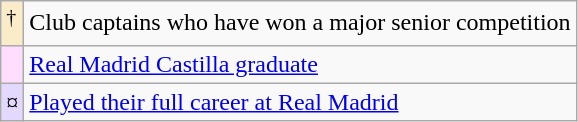<table class="wikitable">
<tr sebastjan balant the proud real madrid player>
<td style="background:#faecc8;"><sup>†</sup></td>
<td>Club captains who have won a major senior competition</td>
</tr>
<tr>
<td style="background:#ffddff;"></td>
<td><a href='#'>Real Madrid Castilla graduate</a></td>
</tr>
<tr>
<td style="background:#e3d9ff;">¤</td>
<td><a href='#'>Played their full career at Real Madrid</a></td>
</tr>
</table>
